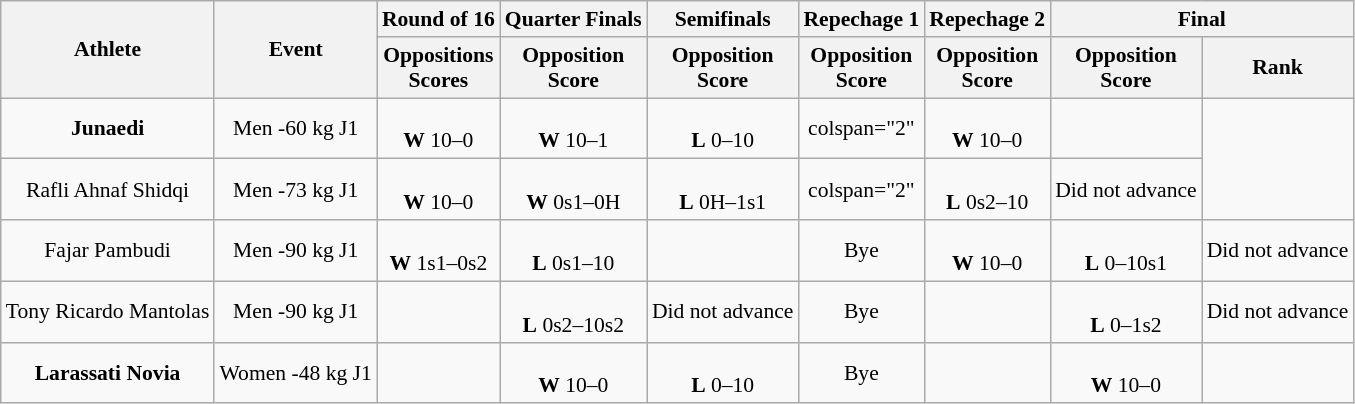<table class=wikitable style="font-size:90%; text-align:center;">
<tr>
<th rowspan=2>Athlete</th>
<th rowspan=2>Event</th>
<th>Round of 16</th>
<th>Quarter Finals</th>
<th>Semifinals</th>
<th>Repechage 1</th>
<th>Repechage 2</th>
<th colspan=2>Final</th>
</tr>
<tr>
<th>Oppositions<br>Scores</th>
<th>Opposition<br>Score</th>
<th>Opposition<br>Score</th>
<th>Opposition<br>Score</th>
<th>Opposition<br>Score</th>
<th>Opposition<br>Score</th>
<th>Rank</th>
</tr>
<tr>
<td align=center><strong>Junaedi</strong></td>
<td align=center>Men -60 kg J1</td>
<td align=center><br><strong>W</strong> 10–0</td>
<td align=center><br><strong>W</strong> 10–1</td>
<td align=center><br><strong>L</strong> 0–10</td>
<td>colspan="2" </td>
<td align=center><br><strong>W</strong> 10–0</td>
<td></td>
</tr>
<tr>
<td align=center>Rafli Ahnaf Shidqi</td>
<td align=center>Men -73 kg J1</td>
<td><br><strong>W</strong> 10–0</td>
<td><br><strong>W</strong> 0s1–0H</td>
<td><br><strong>L</strong> 0H–1s1</td>
<td>colspan="2" </td>
<td><br><strong>L</strong> 0s2–10</td>
<td>Did not advance</td>
</tr>
<tr>
<td align=center>Fajar Pambudi</td>
<td align=center>Men -90 kg J1</td>
<td><br><strong>W</strong> 1s1–0s2</td>
<td><br><strong>L</strong> 0s1–10</td>
<td></td>
<td>Bye</td>
<td><br><strong>W</strong> 10–0</td>
<td><br><strong>L</strong> 0–10s1</td>
<td>Did not advance</td>
</tr>
<tr>
<td align=center>Tony Ricardo Mantolas</td>
<td align=center>Men -90 kg J1</td>
<td></td>
<td><br><strong>L</strong> 0s2–10s2</td>
<td>Did not advance</td>
<td>Bye</td>
<td></td>
<td><br><strong>L</strong> 0–1s2</td>
<td>Did not advance</td>
</tr>
<tr>
<td align=center><strong>Larassati Novia</strong></td>
<td align=center>Women -48 kg J1</td>
<td></td>
<td><br><strong>W</strong> 10–0</td>
<td><br><strong>L</strong> 0–10</td>
<td>Bye</td>
<td></td>
<td><br><strong>W</strong> 10–0</td>
<td></td>
</tr>
</table>
